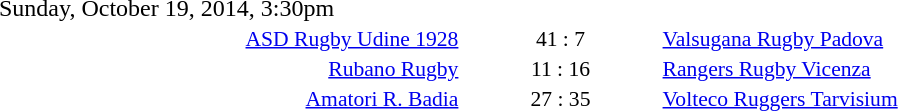<table style="width:70%;" cellspacing="1">
<tr>
<th width=35%></th>
<th width=15%></th>
<th></th>
</tr>
<tr>
<td>Sunday, October 19, 2014, 3:30pm</td>
</tr>
<tr style=font-size:90%>
<td align=right><a href='#'>ASD Rugby Udine 1928</a></td>
<td align=center>41 : 7</td>
<td><a href='#'>Valsugana Rugby Padova</a></td>
</tr>
<tr style=font-size:90%>
<td align=right><a href='#'>Rubano Rugby</a></td>
<td align=center>11 : 16</td>
<td><a href='#'>Rangers Rugby Vicenza</a></td>
</tr>
<tr style=font-size:90%>
<td align=right><a href='#'>Amatori R. Badia</a></td>
<td align=center>27 : 35</td>
<td><a href='#'>Volteco Ruggers Tarvisium</a></td>
</tr>
</table>
